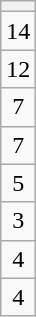<table class="wikitable">
<tr>
<th></th>
</tr>
<tr>
<td style="text-align:center;">14</td>
</tr>
<tr>
<td style="text-align:center;">12</td>
</tr>
<tr>
<td style="text-align:center;">7</td>
</tr>
<tr>
<td style="text-align:center;">7</td>
</tr>
<tr>
<td style="text-align:center;">5</td>
</tr>
<tr>
<td style="text-align:center;">3</td>
</tr>
<tr>
<td style="text-align:center;">4</td>
</tr>
<tr>
<td style="text-align:center;">4</td>
</tr>
</table>
